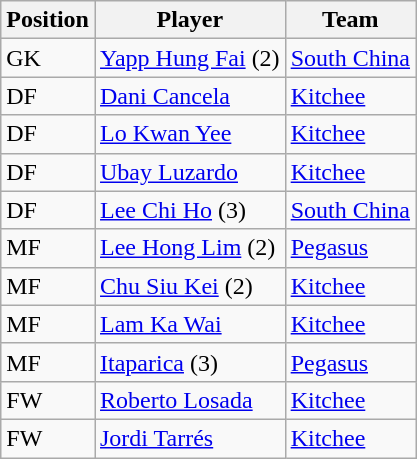<table class="wikitable">
<tr>
<th>Position</th>
<th>Player</th>
<th>Team</th>
</tr>
<tr>
<td>GK</td>
<td> <a href='#'>Yapp Hung Fai</a> (2)</td>
<td><a href='#'>South China</a></td>
</tr>
<tr>
<td>DF</td>
<td> <a href='#'>Dani Cancela</a></td>
<td><a href='#'>Kitchee</a></td>
</tr>
<tr>
<td>DF</td>
<td> <a href='#'>Lo Kwan Yee</a></td>
<td><a href='#'>Kitchee</a></td>
</tr>
<tr>
<td>DF</td>
<td> <a href='#'>Ubay Luzardo</a></td>
<td><a href='#'>Kitchee</a></td>
</tr>
<tr>
<td>DF</td>
<td> <a href='#'>Lee Chi Ho</a> (3)</td>
<td><a href='#'>South China</a></td>
</tr>
<tr>
<td>MF</td>
<td> <a href='#'>Lee Hong Lim</a> (2)</td>
<td><a href='#'>Pegasus</a></td>
</tr>
<tr>
<td>MF</td>
<td> <a href='#'>Chu Siu Kei</a> (2)</td>
<td><a href='#'>Kitchee</a></td>
</tr>
<tr>
<td>MF</td>
<td> <a href='#'>Lam Ka Wai</a></td>
<td><a href='#'>Kitchee</a></td>
</tr>
<tr>
<td>MF</td>
<td> <a href='#'>Itaparica</a> (3)</td>
<td><a href='#'>Pegasus</a></td>
</tr>
<tr>
<td>FW</td>
<td> <a href='#'>Roberto Losada</a></td>
<td><a href='#'>Kitchee</a></td>
</tr>
<tr>
<td>FW</td>
<td> <a href='#'>Jordi Tarrés</a></td>
<td><a href='#'>Kitchee</a></td>
</tr>
</table>
